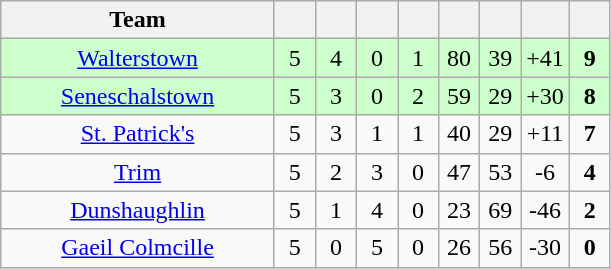<table class="wikitable" style="text-align:center">
<tr>
<th style="width:175px;">Team</th>
<th width="20"></th>
<th width="20"></th>
<th width="20"></th>
<th width="20"></th>
<th width="20"></th>
<th width="20"></th>
<th width="20"></th>
<th width="20"></th>
</tr>
<tr style="background:#cfc;">
<td><a href='#'>Walterstown</a></td>
<td>5</td>
<td>4</td>
<td>0</td>
<td>1</td>
<td>80</td>
<td>39</td>
<td>+41</td>
<td><strong>9</strong></td>
</tr>
<tr style="background:#cfc;">
<td><a href='#'>Seneschalstown</a></td>
<td>5</td>
<td>3</td>
<td>0</td>
<td>2</td>
<td>59</td>
<td>29</td>
<td>+30</td>
<td><strong>8</strong></td>
</tr>
<tr>
<td><a href='#'>St. Patrick's</a></td>
<td>5</td>
<td>3</td>
<td>1</td>
<td>1</td>
<td>40</td>
<td>29</td>
<td>+11</td>
<td><strong>7</strong></td>
</tr>
<tr>
<td><a href='#'>Trim</a></td>
<td>5</td>
<td>2</td>
<td>3</td>
<td>0</td>
<td>47</td>
<td>53</td>
<td>-6</td>
<td><strong>4</strong></td>
</tr>
<tr>
<td><a href='#'>Dunshaughlin</a></td>
<td>5</td>
<td>1</td>
<td>4</td>
<td>0</td>
<td>23</td>
<td>69</td>
<td>-46</td>
<td><strong>2</strong></td>
</tr>
<tr>
<td><a href='#'>Gaeil Colmcille</a></td>
<td>5</td>
<td>0</td>
<td>5</td>
<td>0</td>
<td>26</td>
<td>56</td>
<td>-30</td>
<td><strong>0</strong></td>
</tr>
</table>
